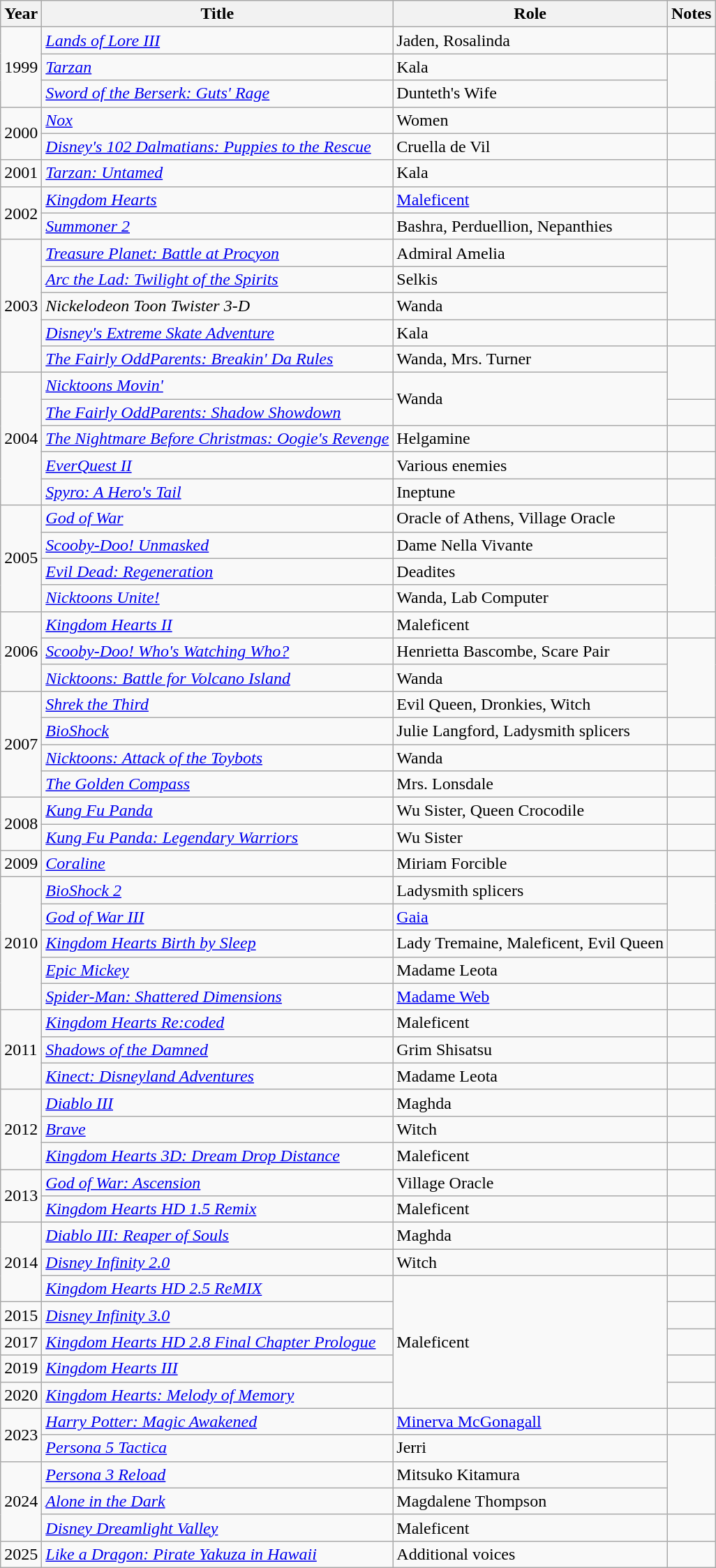<table class="wikitable sortable">
<tr>
<th>Year</th>
<th>Title</th>
<th>Role</th>
<th>Notes</th>
</tr>
<tr>
<td rowspan="3">1999</td>
<td><em><a href='#'>Lands of Lore III</a></em></td>
<td>Jaden, Rosalinda</td>
<td></td>
</tr>
<tr>
<td><em><a href='#'>Tarzan</a></em></td>
<td>Kala</td>
<td rowspan="2"></td>
</tr>
<tr>
<td><em><a href='#'>Sword of the Berserk: Guts' Rage</a></em></td>
<td>Dunteth's Wife</td>
</tr>
<tr>
<td rowspan="2">2000</td>
<td><em><a href='#'>Nox</a></em></td>
<td>Women</td>
<td></td>
</tr>
<tr>
<td><em><a href='#'>Disney's 102 Dalmatians: Puppies to the Rescue</a></em></td>
<td>Cruella de Vil</td>
<td></td>
</tr>
<tr>
<td>2001</td>
<td><em><a href='#'>Tarzan: Untamed</a></em></td>
<td>Kala</td>
<td></td>
</tr>
<tr>
<td rowspan="2">2002</td>
<td><em><a href='#'>Kingdom Hearts</a></em></td>
<td><a href='#'>Maleficent</a></td>
<td></td>
</tr>
<tr>
<td><em><a href='#'>Summoner 2</a></em></td>
<td>Bashra, Perduellion, Nepanthies</td>
<td></td>
</tr>
<tr>
<td rowspan="5">2003</td>
<td><em><a href='#'>Treasure Planet: Battle at Procyon</a></em></td>
<td>Admiral Amelia</td>
<td rowspan="3"></td>
</tr>
<tr>
<td><em><a href='#'>Arc the Lad: Twilight of the Spirits</a></em></td>
<td>Selkis</td>
</tr>
<tr>
<td><em>Nickelodeon Toon Twister 3-D</em></td>
<td>Wanda</td>
</tr>
<tr>
<td><em><a href='#'>Disney's Extreme Skate Adventure</a></em></td>
<td>Kala</td>
<td></td>
</tr>
<tr>
<td><em><a href='#'>The Fairly OddParents: Breakin' Da Rules</a></em></td>
<td>Wanda, Mrs. Turner</td>
<td rowspan="2"></td>
</tr>
<tr>
<td rowspan="5">2004</td>
<td><em><a href='#'>Nicktoons Movin'</a></em></td>
<td rowspan="2">Wanda</td>
</tr>
<tr>
<td><em><a href='#'>The Fairly OddParents: Shadow Showdown</a></em></td>
<td></td>
</tr>
<tr>
<td><em><a href='#'>The Nightmare Before Christmas: Oogie's Revenge</a></em></td>
<td>Helgamine</td>
<td></td>
</tr>
<tr>
<td><em><a href='#'>EverQuest II</a></em></td>
<td>Various enemies</td>
<td></td>
</tr>
<tr>
<td><em><a href='#'>Spyro: A Hero's Tail</a></em></td>
<td>Ineptune</td>
<td></td>
</tr>
<tr>
<td rowspan="4">2005</td>
<td><em><a href='#'>God of War</a></em></td>
<td>Oracle of Athens, Village Oracle</td>
<td rowspan="4"></td>
</tr>
<tr>
<td><em><a href='#'>Scooby-Doo! Unmasked</a></em></td>
<td>Dame Nella Vivante</td>
</tr>
<tr>
<td><em><a href='#'>Evil Dead: Regeneration</a></em></td>
<td>Deadites</td>
</tr>
<tr>
<td><em><a href='#'>Nicktoons Unite!</a></em></td>
<td>Wanda, Lab Computer</td>
</tr>
<tr>
<td rowspan="3">2006</td>
<td><em><a href='#'>Kingdom Hearts II</a></em></td>
<td>Maleficent</td>
<td></td>
</tr>
<tr>
<td><em><a href='#'>Scooby-Doo! Who's Watching Who?</a></em></td>
<td>Henrietta Bascombe, Scare Pair</td>
<td rowspan="3"></td>
</tr>
<tr>
<td><em><a href='#'>Nicktoons: Battle for Volcano Island</a></em></td>
<td>Wanda</td>
</tr>
<tr>
<td rowspan="4">2007</td>
<td><em><a href='#'>Shrek the Third</a></em></td>
<td>Evil Queen, Dronkies, Witch</td>
</tr>
<tr>
<td><em><a href='#'>BioShock</a></em></td>
<td>Julie Langford, Ladysmith splicers</td>
<td></td>
</tr>
<tr>
<td><em><a href='#'>Nicktoons: Attack of the Toybots</a></em></td>
<td>Wanda</td>
<td></td>
</tr>
<tr>
<td><em><a href='#'>The Golden Compass</a></em></td>
<td>Mrs. Lonsdale</td>
<td></td>
</tr>
<tr>
<td rowspan="2">2008</td>
<td><em><a href='#'>Kung Fu Panda</a></em></td>
<td>Wu Sister, Queen Crocodile</td>
<td></td>
</tr>
<tr>
<td><em><a href='#'>Kung Fu Panda: Legendary Warriors</a></em></td>
<td>Wu Sister</td>
<td></td>
</tr>
<tr>
<td>2009</td>
<td><em><a href='#'>Coraline</a></em></td>
<td>Miriam Forcible</td>
<td></td>
</tr>
<tr>
<td rowspan="5">2010</td>
<td><em><a href='#'>BioShock 2</a></em></td>
<td>Ladysmith splicers</td>
<td rowspan="2"></td>
</tr>
<tr>
<td><em><a href='#'>God of War III</a></em></td>
<td><a href='#'>Gaia</a></td>
</tr>
<tr>
<td><em><a href='#'>Kingdom Hearts Birth by Sleep</a></em></td>
<td>Lady Tremaine, Maleficent, Evil Queen</td>
<td></td>
</tr>
<tr>
<td><em><a href='#'>Epic Mickey</a></em></td>
<td>Madame Leota</td>
<td></td>
</tr>
<tr>
<td><em><a href='#'>Spider-Man: Shattered Dimensions</a></em></td>
<td><a href='#'>Madame Web</a></td>
<td></td>
</tr>
<tr>
<td rowspan="3">2011</td>
<td><em><a href='#'>Kingdom Hearts Re:coded</a></em></td>
<td>Maleficent</td>
<td></td>
</tr>
<tr>
<td><em><a href='#'>Shadows of the Damned</a></em></td>
<td>Grim Shisatsu</td>
<td></td>
</tr>
<tr>
<td><em><a href='#'>Kinect: Disneyland Adventures</a></em></td>
<td>Madame Leota</td>
<td></td>
</tr>
<tr>
<td rowspan="3">2012</td>
<td><em><a href='#'>Diablo III</a></em></td>
<td>Maghda</td>
<td></td>
</tr>
<tr>
<td><em><a href='#'>Brave</a></em></td>
<td>Witch</td>
<td></td>
</tr>
<tr>
<td><em><a href='#'>Kingdom Hearts 3D: Dream Drop Distance</a></em></td>
<td>Maleficent</td>
<td></td>
</tr>
<tr>
<td rowspan="2">2013</td>
<td><em><a href='#'>God of War: Ascension</a></em></td>
<td>Village Oracle</td>
<td></td>
</tr>
<tr>
<td><em><a href='#'>Kingdom Hearts HD 1.5 Remix</a></em></td>
<td>Maleficent</td>
<td></td>
</tr>
<tr>
<td rowspan="3">2014</td>
<td><em><a href='#'>Diablo III: Reaper of Souls</a></em></td>
<td>Maghda</td>
<td></td>
</tr>
<tr>
<td><em><a href='#'>Disney Infinity 2.0</a></em></td>
<td>Witch</td>
<td></td>
</tr>
<tr>
<td><em><a href='#'>Kingdom Hearts HD 2.5 ReMIX</a></em></td>
<td rowspan="5">Maleficent</td>
<td></td>
</tr>
<tr>
<td>2015</td>
<td><em><a href='#'>Disney Infinity 3.0</a></em></td>
<td></td>
</tr>
<tr>
<td>2017</td>
<td><em><a href='#'>Kingdom Hearts HD 2.8 Final Chapter Prologue</a></em></td>
<td></td>
</tr>
<tr>
<td>2019</td>
<td><em><a href='#'>Kingdom Hearts III</a></em></td>
<td></td>
</tr>
<tr>
<td>2020</td>
<td><em><a href='#'>Kingdom Hearts: Melody of Memory</a></em></td>
<td></td>
</tr>
<tr>
<td rowspan="2">2023</td>
<td><em><a href='#'>Harry Potter: Magic Awakened</a></em></td>
<td><a href='#'>Minerva McGonagall</a></td>
<td></td>
</tr>
<tr>
<td><em><a href='#'>Persona 5 Tactica</a></em></td>
<td>Jerri</td>
<td rowspan="3"></td>
</tr>
<tr>
<td rowspan="3">2024</td>
<td><em><a href='#'>Persona 3 Reload</a></em></td>
<td>Mitsuko Kitamura</td>
</tr>
<tr>
<td><em><a href='#'>Alone in the Dark</a></em></td>
<td>Magdalene Thompson</td>
</tr>
<tr>
<td><em><a href='#'>Disney Dreamlight Valley</a></em></td>
<td>Maleficent</td>
<td></td>
</tr>
<tr>
<td>2025</td>
<td><em><a href='#'>Like a Dragon: Pirate Yakuza in Hawaii</a></em></td>
<td>Additional voices</td>
<td></td>
</tr>
</table>
